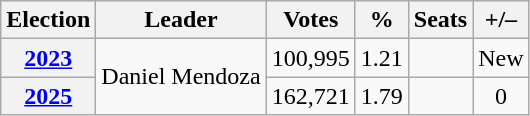<table class="wikitable" style="text-align:center">
<tr>
<th>Election</th>
<th>Leader</th>
<th>Votes</th>
<th>%</th>
<th>Seats</th>
<th>+/–</th>
</tr>
<tr>
<th><a href='#'>2023</a></th>
<td rowspan=2>Daniel Mendoza</td>
<td>100,995</td>
<td>1.21</td>
<td></td>
<td>New</td>
</tr>
<tr>
<th><a href='#'>2025</a></th>
<td>162,721</td>
<td>1.79</td>
<td></td>
<td> 0</td>
</tr>
</table>
